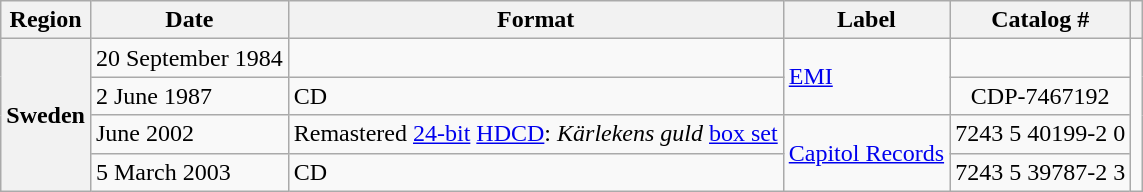<table class="wikitable plainrowheaders">
<tr>
<th scope="col">Region</th>
<th scope="col">Date</th>
<th scope="col">Format</th>
<th scope="col">Label</th>
<th scope="col">Catalog #</th>
<th scope="col"></th>
</tr>
<tr>
<th scope="row" rowspan="4">Sweden</th>
<td>20 September 1984</td>
<td></td>
<td rowspan="2"><a href='#'>EMI</a></td>
<td style="text-align:center;"></td>
<td rowspan="4" align="center"></td>
</tr>
<tr>
<td>2 June 1987</td>
<td>CD</td>
<td style="text-align:center;">CDP-7467192</td>
</tr>
<tr>
<td>June 2002</td>
<td>Remastered <a href='#'>24-bit</a> <a href='#'>HDCD</a>: <em>Kärlekens guld</em> <a href='#'>box set</a></td>
<td rowspan="2"><a href='#'>Capitol Records</a></td>
<td style="text-align:center;">7243 5 40199-2 0</td>
</tr>
<tr>
<td>5 March 2003</td>
<td>CD</td>
<td style="text-align:center;">7243 5 39787-2 3</td>
</tr>
</table>
